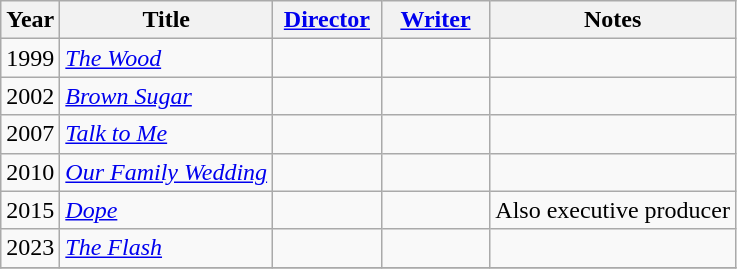<table class="wikitable">
<tr>
<th>Year</th>
<th>Title</th>
<th width=65><a href='#'>Director</a></th>
<th width=65><a href='#'>Writer</a></th>
<th>Notes</th>
</tr>
<tr>
<td>1999</td>
<td><em><a href='#'>The Wood</a></em></td>
<td></td>
<td></td>
<td></td>
</tr>
<tr>
<td>2002</td>
<td><em><a href='#'>Brown Sugar</a></em></td>
<td></td>
<td></td>
<td></td>
</tr>
<tr>
<td>2007</td>
<td><em><a href='#'>Talk to Me</a></em></td>
<td></td>
<td></td>
<td></td>
</tr>
<tr>
<td>2010</td>
<td><em><a href='#'>Our Family Wedding</a></em></td>
<td></td>
<td></td>
<td></td>
</tr>
<tr>
<td>2015</td>
<td><em><a href='#'>Dope</a></em></td>
<td></td>
<td></td>
<td>Also executive producer</td>
</tr>
<tr>
<td>2023</td>
<td><em><a href='#'>The Flash</a></em></td>
<td></td>
<td></td>
<td></td>
</tr>
<tr>
</tr>
</table>
